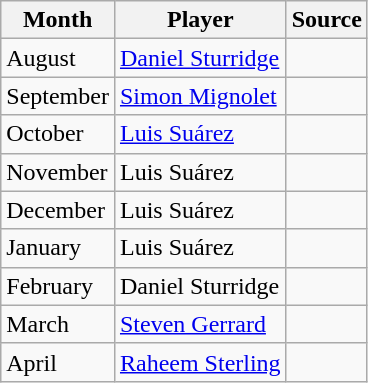<table class="wikitable">
<tr>
<th>Month</th>
<th>Player</th>
<th>Source</th>
</tr>
<tr>
<td>August</td>
<td><a href='#'>Daniel Sturridge</a></td>
<td></td>
</tr>
<tr>
<td>September</td>
<td><a href='#'>Simon Mignolet</a></td>
<td></td>
</tr>
<tr>
<td>October</td>
<td><a href='#'>Luis Suárez</a></td>
<td></td>
</tr>
<tr>
<td>November</td>
<td>Luis Suárez</td>
<td></td>
</tr>
<tr>
<td>December</td>
<td>Luis Suárez</td>
<td></td>
</tr>
<tr>
<td>January</td>
<td>Luis Suárez</td>
<td></td>
</tr>
<tr>
<td>February</td>
<td>Daniel Sturridge</td>
<td></td>
</tr>
<tr>
<td>March</td>
<td><a href='#'>Steven Gerrard</a></td>
<td></td>
</tr>
<tr>
<td>April</td>
<td><a href='#'>Raheem Sterling</a></td>
<td></td>
</tr>
</table>
